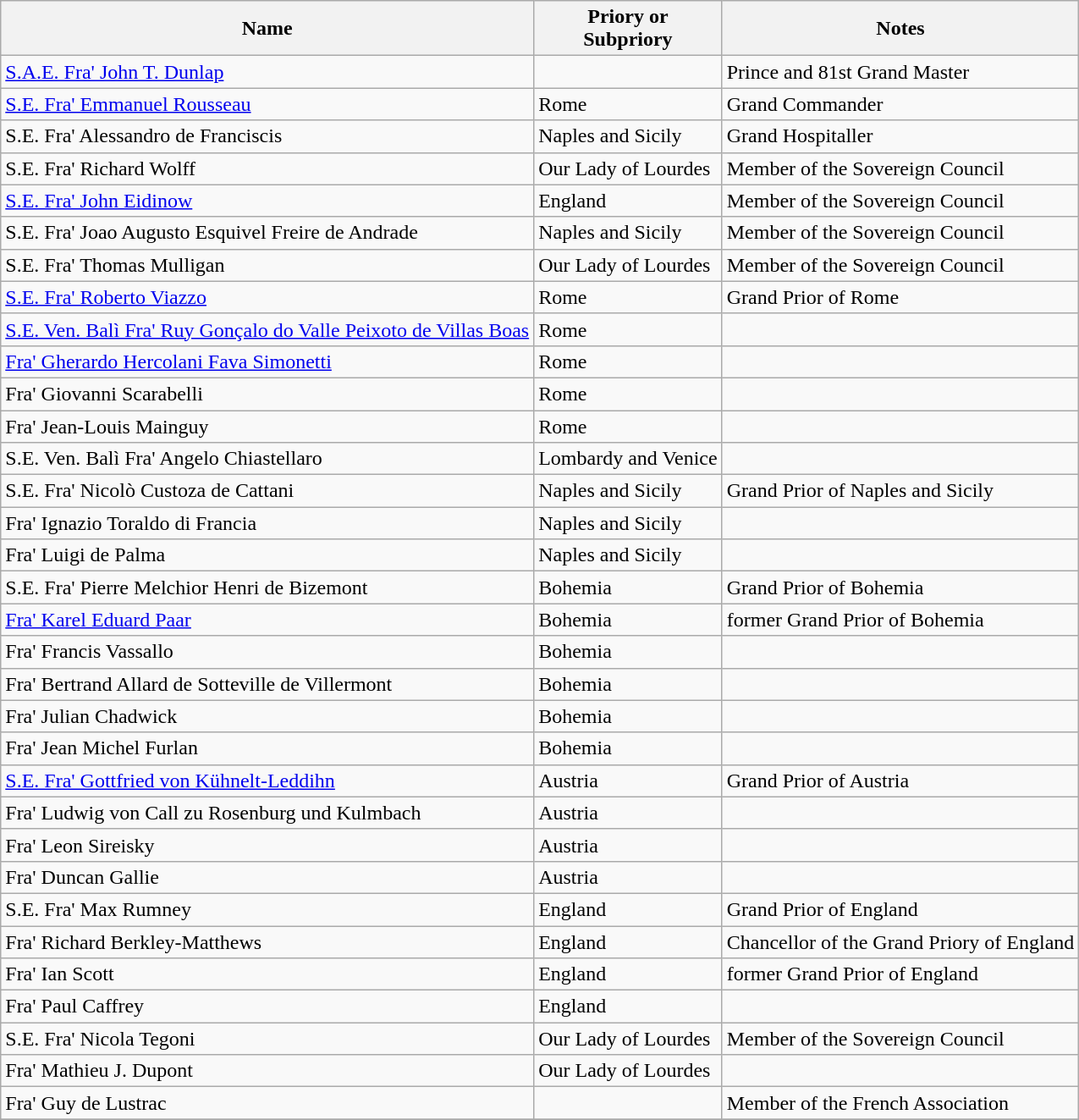<table class="wikitable sortable">
<tr>
<th>Name</th>
<th>Priory or<br>Subpriory</th>
<th ! class=unsortable>Notes</th>
</tr>
<tr>
<td data-sort-value="Dunlap"><a href='#'>S.A.E. Fra' John T. Dunlap</a></td>
<td></td>
<td>Prince and 81st Grand Master</td>
</tr>
<tr>
<td data-sort-value="Rousseau"><a href='#'>S.E. Fra' Emmanuel Rousseau</a></td>
<td>Rome</td>
<td>Grand Commander</td>
</tr>
<tr>
<td data-sort-value="Franciscis">S.E. Fra' Alessandro de Franciscis</td>
<td>Naples and Sicily</td>
<td>Grand Hospitaller</td>
</tr>
<tr>
<td data-sort-value="Wolff">S.E. Fra' Richard Wolff</td>
<td>Our Lady of Lourdes</td>
<td>Member of the Sovereign Council</td>
</tr>
<tr>
<td data-sort-value="Eidinow"><a href='#'>S.E. Fra' John Eidinow</a></td>
<td>England</td>
<td>Member of the Sovereign Council</td>
</tr>
<tr>
<td data-sort-value="Esquivel">S.E. Fra' Joao Augusto Esquivel Freire de Andrade</td>
<td>Naples and Sicily</td>
<td>Member of the Sovereign Council</td>
</tr>
<tr>
<td data-sort-value="Mulligan">S.E. Fra' Thomas Mulligan</td>
<td>Our Lady of Lourdes</td>
<td>Member of the Sovereign Council</td>
</tr>
<tr>
<td data-sort-value="Viazzo"><a href='#'>S.E. Fra' Roberto Viazzo</a></td>
<td>Rome</td>
<td>Grand Prior of Rome</td>
</tr>
<tr>
<td data-sort-value="Goncalo"><a href='#'>S.E. Ven. Balì Fra' Ruy Gonçalo do Valle Peixoto de Villas Boas</a></td>
<td>Rome</td>
<td></td>
</tr>
<tr>
<td data-sort-value="Hercolani"><a href='#'>Fra' Gherardo Hercolani Fava Simonetti</a></td>
<td>Rome</td>
<td></td>
</tr>
<tr>
<td data-sort-value="Scarabelli">Fra' Giovanni Scarabelli</td>
<td>Rome</td>
<td></td>
</tr>
<tr>
<td data-sort-value="Manguy">Fra' Jean-Louis Mainguy</td>
<td>Rome</td>
<td></td>
</tr>
<tr>
<td data-sort-value="Chiastellaro">S.E. Ven. Balì Fra' Angelo Chiastellaro</td>
<td>Lombardy and Venice</td>
<td></td>
</tr>
<tr>
<td data-sort-value="Custoza">S.E. Fra' Nicolò Custoza de Cattani</td>
<td>Naples and Sicily</td>
<td>Grand Prior of Naples and Sicily</td>
</tr>
<tr>
<td data-sort-value="Toraldo">Fra' Ignazio Toraldo di Francia</td>
<td>Naples and Sicily</td>
<td></td>
</tr>
<tr>
<td data-sort-value="Palma">Fra' Luigi de Palma</td>
<td>Naples and Sicily</td>
<td></td>
</tr>
<tr>
<td data-sort-value="Bizemont">S.E. Fra' Pierre Melchior Henri de Bizemont</td>
<td>Bohemia</td>
<td>Grand Prior of Bohemia</td>
</tr>
<tr>
<td data-sort-value="Paar"><a href='#'>Fra' Karel Eduard Paar</a></td>
<td>Bohemia</td>
<td>former Grand Prior of Bohemia</td>
</tr>
<tr>
<td data-sort-value="Vassallo">Fra' Francis Vassallo</td>
<td>Bohemia</td>
<td></td>
</tr>
<tr>
<td data-sort-value="Allard">Fra' Bertrand Allard de Sotteville de Villermont</td>
<td>Bohemia</td>
<td></td>
</tr>
<tr>
<td data-sort-value="Chadwick">Fra' Julian Chadwick</td>
<td>Bohemia</td>
<td></td>
</tr>
<tr>
<td data-sort-value="Furlan">Fra' Jean Michel Furlan</td>
<td>Bohemia</td>
<td></td>
</tr>
<tr>
<td data-sort-value="Kuhnelt"><a href='#'>S.E. Fra' Gottfried von Kühnelt-Leddihn</a></td>
<td>Austria</td>
<td>Grand Prior of Austria</td>
</tr>
<tr>
<td data-sort-value="Call">Fra' Ludwig von Call zu Rosenburg und Kulmbach</td>
<td>Austria</td>
<td></td>
</tr>
<tr>
<td data-sort-value="Sireisky">Fra' Leon Sireisky</td>
<td>Austria</td>
<td></td>
</tr>
<tr>
<td data-sort-value="Gallie">Fra' Duncan Gallie</td>
<td>Austria</td>
<td></td>
</tr>
<tr>
<td data-sort-value="Rumney">S.E. Fra' Max Rumney</td>
<td>England</td>
<td>Grand Prior of England</td>
</tr>
<tr>
<td data-sort-value="Berkley">Fra' Richard Berkley-Matthews</td>
<td>England</td>
<td>Chancellor of the Grand Priory of England</td>
</tr>
<tr>
<td data-sort-value="Scott">Fra' Ian Scott</td>
<td>England</td>
<td>former Grand Prior of England</td>
</tr>
<tr>
<td data-sort-value="Caffrey">Fra' Paul Caffrey</td>
<td>England</td>
<td></td>
</tr>
<tr>
<td data-sort-value="Tegoni">S.E. Fra' Nicola Tegoni</td>
<td>Our Lady of Lourdes</td>
<td>Member of the Sovereign Council</td>
</tr>
<tr>
<td data-sort-value="Dupont">Fra' Mathieu J. Dupont</td>
<td>Our Lady of Lourdes</td>
<td></td>
</tr>
<tr>
<td data-sort-value="Lustrac">Fra' Guy de Lustrac</td>
<td></td>
<td>Member of the French Association</td>
</tr>
<tr>
</tr>
</table>
